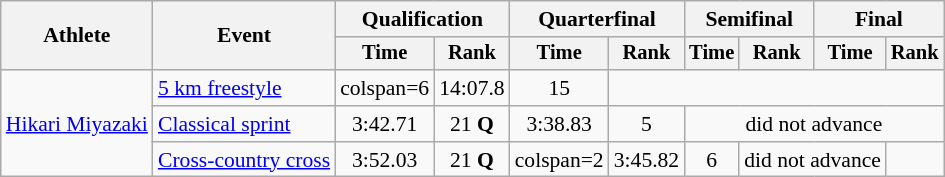<table class="wikitable" style="font-size:90%">
<tr>
<th rowspan="2">Athlete</th>
<th rowspan="2">Event</th>
<th colspan="2">Qualification</th>
<th colspan="2">Quarterfinal</th>
<th colspan="2">Semifinal</th>
<th colspan="2">Final</th>
</tr>
<tr style="font-size:95%">
<th>Time</th>
<th>Rank</th>
<th>Time</th>
<th>Rank</th>
<th>Time</th>
<th>Rank</th>
<th>Time</th>
<th>Rank</th>
</tr>
<tr align=center>
<td align=left rowspan=3><a href='#'>Hikari Miyazaki</a></td>
<td align=left><a href='#'>5 km freestyle</a></td>
<td>colspan=6 </td>
<td>14:07.8</td>
<td>15</td>
</tr>
<tr align=center>
<td align=left><a href='#'>Classical sprint</a></td>
<td>3:42.71</td>
<td>21 <strong>Q</strong></td>
<td>3:38.83</td>
<td>5</td>
<td colspan=4>did not advance</td>
</tr>
<tr align=center>
<td align=left><a href='#'>Cross-country cross</a></td>
<td>3:52.03</td>
<td>21 <strong>Q</strong></td>
<td>colspan=2 </td>
<td>3:45.82</td>
<td>6</td>
<td colspan=2>did not advance</td>
</tr>
</table>
